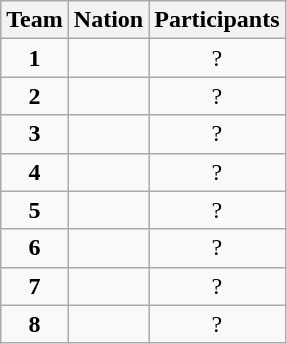<table class="wikitable" style="text-align:center">
<tr>
<th>Team</th>
<th>Nation</th>
<th>Participants</th>
</tr>
<tr>
<td><strong>1</strong></td>
<td align=left></td>
<td>?</td>
</tr>
<tr>
<td><strong>2</strong></td>
<td align=left></td>
<td>?</td>
</tr>
<tr>
<td><strong>3</strong></td>
<td align=left></td>
<td>?</td>
</tr>
<tr>
<td><strong>4</strong></td>
<td align=left></td>
<td>?</td>
</tr>
<tr>
<td><strong>5</strong></td>
<td align=left></td>
<td>?</td>
</tr>
<tr>
<td><strong>6</strong></td>
<td align=left></td>
<td>?</td>
</tr>
<tr>
<td><strong>7</strong></td>
<td align=left></td>
<td>?</td>
</tr>
<tr>
<td><strong>8</strong></td>
<td align=left></td>
<td>?</td>
</tr>
</table>
